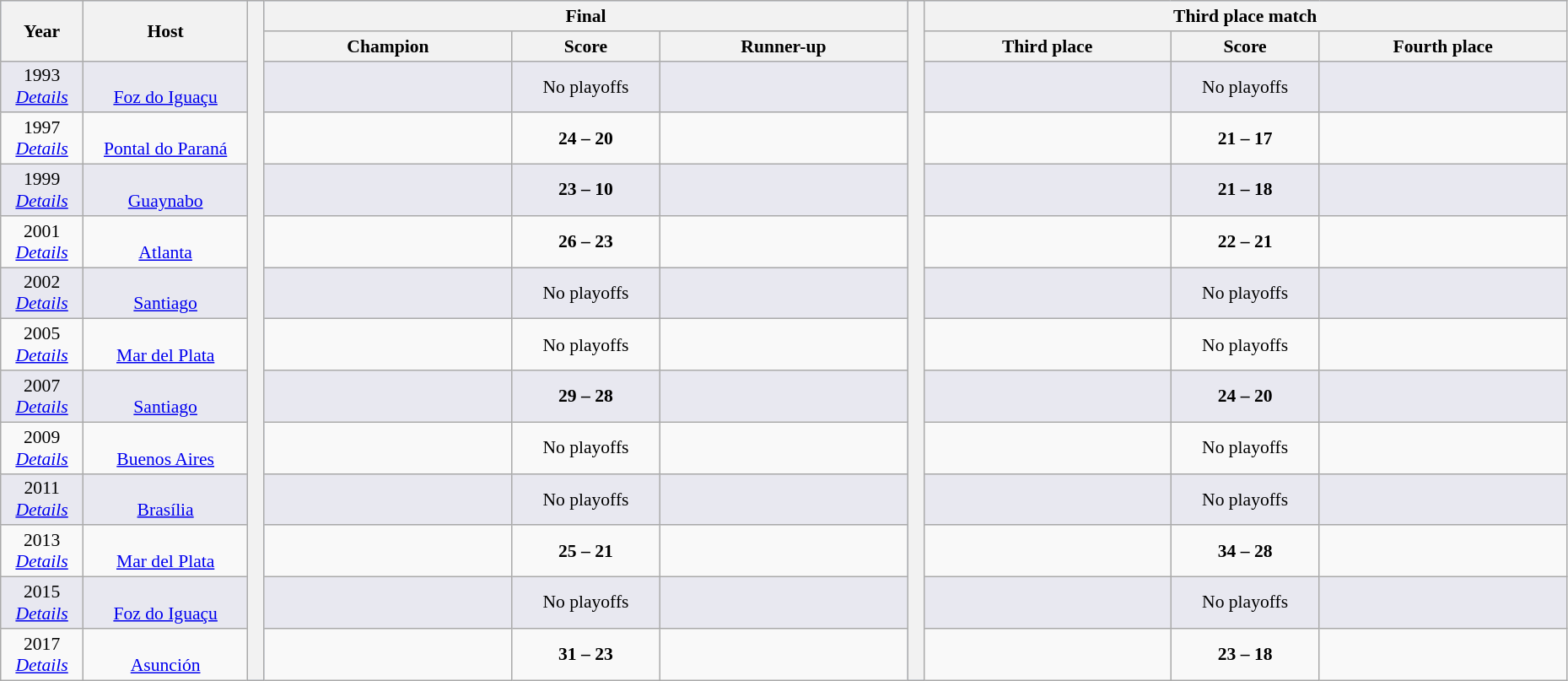<table class="wikitable" style="font-size:90%; width: 98%; text-align: center;">
<tr bgcolor=#C1D8FF>
<th rowspan=2 width=5%>Year</th>
<th rowspan=2 width=10%>Host</th>
<th width=1% rowspan=100 bgcolor=ffffff></th>
<th colspan=3>Final</th>
<th width=1% rowspan=100 bgcolor=ffffff></th>
<th colspan=3>Third place match</th>
</tr>
<tr bgcolor=#efefef>
<th width=15%>Champion</th>
<th width=9%>Score</th>
<th width=15%>Runner-up</th>
<th width=15%>Third place</th>
<th width=9%>Score</th>
<th width=15%>Fourth place</th>
</tr>
<tr bgcolor=#E8E8F0>
<td>1993<br><em><a href='#'>Details</a></em></td>
<td><br><a href='#'>Foz do Iguaçu</a></td>
<td><strong></strong></td>
<td><span>No playoffs</span></td>
<td></td>
<td></td>
<td><span>No playoffs</span></td>
<td></td>
</tr>
<tr>
<td>1997<br><em><a href='#'>Details</a></em></td>
<td><br><a href='#'>Pontal do Paraná</a></td>
<td><strong></strong></td>
<td><strong>24 – 20</strong></td>
<td></td>
<td></td>
<td><strong>21 – 17</strong></td>
<td></td>
</tr>
<tr bgcolor=#E8E8F0>
<td>1999<br><em><a href='#'>Details</a></em></td>
<td><br><a href='#'>Guaynabo</a></td>
<td><strong></strong></td>
<td><strong>23 – 10</strong></td>
<td></td>
<td></td>
<td><strong>21 – 18</strong></td>
<td></td>
</tr>
<tr>
<td>2001<br><em><a href='#'>Details</a></em></td>
<td><br><a href='#'>Atlanta</a></td>
<td><strong></strong></td>
<td><strong>26 – 23</strong></td>
<td></td>
<td></td>
<td><strong>22 – 21</strong></td>
<td></td>
</tr>
<tr bgcolor=#E8E8F0>
<td>2002<br><em><a href='#'>Details</a></em></td>
<td><br><a href='#'>Santiago</a></td>
<td><strong></strong></td>
<td><span>No playoffs</span></td>
<td></td>
<td></td>
<td><span>No playoffs</span></td>
<td></td>
</tr>
<tr>
<td>2005<br><em><a href='#'>Details</a></em></td>
<td><br><a href='#'>Mar del Plata</a></td>
<td><strong></strong></td>
<td><span>No playoffs</span></td>
<td></td>
<td></td>
<td><span>No playoffs</span></td>
<td></td>
</tr>
<tr bgcolor=#E8E8F0>
<td>2007<br><em><a href='#'>Details</a></em></td>
<td><br><a href='#'>Santiago</a></td>
<td><strong></strong></td>
<td><strong>29 – 28</strong></td>
<td></td>
<td></td>
<td><strong>24 – 20</strong></td>
<td></td>
</tr>
<tr>
<td>2009<br><em><a href='#'>Details</a></em></td>
<td><br><a href='#'>Buenos Aires</a></td>
<td><strong></strong></td>
<td><span>No playoffs</span></td>
<td></td>
<td></td>
<td><span>No playoffs</span></td>
<td></td>
</tr>
<tr bgcolor=#E8E8F0>
<td>2011<br><em><a href='#'>Details</a></em></td>
<td><br><a href='#'>Brasília</a></td>
<td><strong></strong></td>
<td><span>No playoffs</span></td>
<td></td>
<td></td>
<td><span>No playoffs</span></td>
<td></td>
</tr>
<tr>
<td>2013<br><em><a href='#'>Details</a></em></td>
<td><br><a href='#'>Mar del Plata</a></td>
<td><strong></strong></td>
<td><strong>25 – 21</strong></td>
<td></td>
<td></td>
<td><strong>34 – 28</strong></td>
<td></td>
</tr>
<tr bgcolor=#E8E8F0>
<td>2015<br><em><a href='#'>Details</a></em></td>
<td><br><a href='#'>Foz do Iguaçu</a></td>
<td><strong></strong></td>
<td><span>No playoffs</span></td>
<td></td>
<td></td>
<td><span>No playoffs</span></td>
<td></td>
</tr>
<tr>
<td>2017<br><em><a href='#'>Details</a></em></td>
<td><br><a href='#'>Asunción</a></td>
<td><strong></strong></td>
<td><strong>31 – 23</strong></td>
<td></td>
<td></td>
<td><strong>23 – 18</strong></td>
<td></td>
</tr>
</table>
